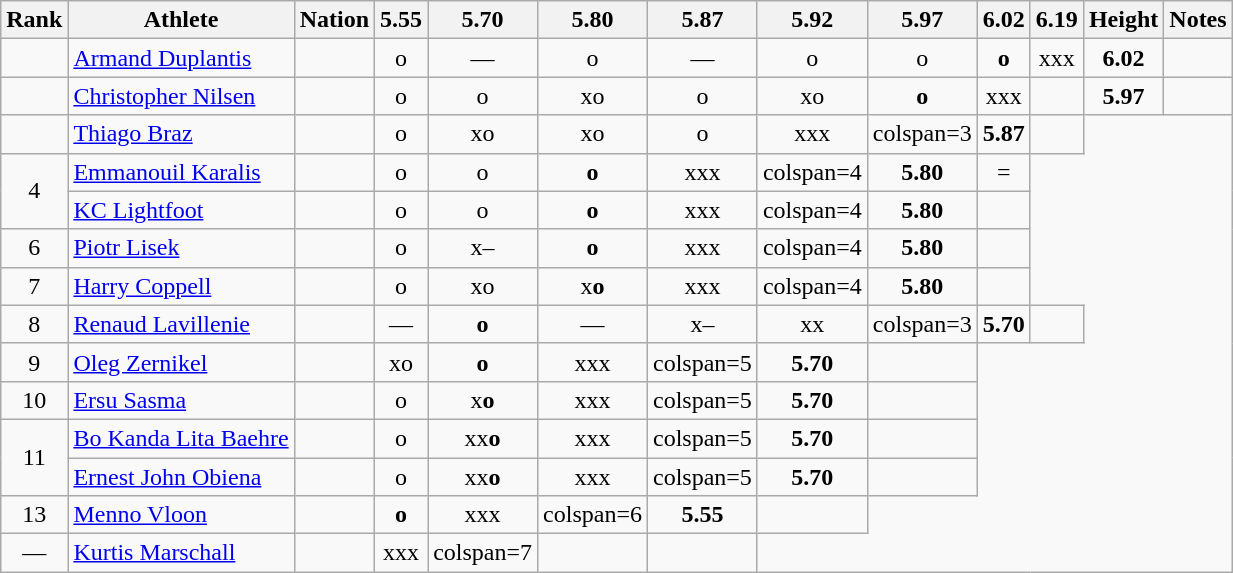<table class="wikitable sortable" style="text-align:center">
<tr>
<th>Rank</th>
<th>Athlete</th>
<th>Nation</th>
<th>5.55</th>
<th>5.70</th>
<th>5.80</th>
<th>5.87</th>
<th>5.92</th>
<th>5.97</th>
<th>6.02</th>
<th>6.19</th>
<th>Height</th>
<th>Notes</th>
</tr>
<tr>
<td></td>
<td align="left"><a href='#'>Armand Duplantis</a></td>
<td align="left"></td>
<td>o</td>
<td>—</td>
<td>o</td>
<td>—</td>
<td>o</td>
<td>o</td>
<td><strong>o</strong></td>
<td>xxx</td>
<td><strong>6.02</strong></td>
<td></td>
</tr>
<tr>
<td></td>
<td align="left"><a href='#'>Christopher Nilsen</a></td>
<td align="left"></td>
<td>o</td>
<td>o</td>
<td>xo</td>
<td>o</td>
<td>xo</td>
<td><strong>o</strong></td>
<td>xxx</td>
<td></td>
<td><strong>5.97</strong></td>
<td></td>
</tr>
<tr>
<td></td>
<td align="left"><a href='#'>Thiago Braz</a></td>
<td align="left"></td>
<td>o</td>
<td>xo</td>
<td>xo</td>
<td>o</td>
<td>xxx</td>
<td>colspan=3 </td>
<td><strong>5.87</strong></td>
<td></td>
</tr>
<tr>
<td rowspan=2>4</td>
<td align="left"><a href='#'>Emmanouil Karalis</a></td>
<td align="left"></td>
<td>o</td>
<td>o</td>
<td><strong>o</strong></td>
<td>xxx</td>
<td>colspan=4 </td>
<td><strong>5.80</strong></td>
<td>=</td>
</tr>
<tr>
<td align="left"><a href='#'>KC Lightfoot</a></td>
<td align="left"></td>
<td>o</td>
<td>o</td>
<td><strong>o</strong></td>
<td>xxx</td>
<td>colspan=4 </td>
<td><strong>5.80</strong></td>
<td></td>
</tr>
<tr>
<td>6</td>
<td align="left"><a href='#'>Piotr Lisek</a></td>
<td align="left"></td>
<td>o</td>
<td>x–</td>
<td><strong>o</strong></td>
<td>xxx</td>
<td>colspan=4 </td>
<td><strong>5.80</strong></td>
<td></td>
</tr>
<tr>
<td>7</td>
<td align="left"><a href='#'>Harry Coppell</a></td>
<td align="left"></td>
<td>o</td>
<td>xo</td>
<td>x<strong>o</strong></td>
<td>xxx</td>
<td>colspan=4 </td>
<td><strong>5.80</strong></td>
<td></td>
</tr>
<tr>
<td>8</td>
<td align="left"><a href='#'>Renaud Lavillenie</a></td>
<td align="left"></td>
<td>—</td>
<td><strong>o</strong></td>
<td>—</td>
<td>x–</td>
<td>xx</td>
<td>colspan=3 </td>
<td><strong>5.70</strong></td>
<td></td>
</tr>
<tr>
<td>9</td>
<td align="left"><a href='#'>Oleg Zernikel</a></td>
<td align="left"></td>
<td>xo</td>
<td><strong>o</strong></td>
<td>xxx</td>
<td>colspan=5 </td>
<td><strong>5.70</strong></td>
<td></td>
</tr>
<tr>
<td>10</td>
<td align="left"><a href='#'>Ersu Sasma</a></td>
<td align="left"></td>
<td>o</td>
<td>x<strong>o</strong></td>
<td>xxx</td>
<td>colspan=5 </td>
<td><strong>5.70</strong></td>
<td></td>
</tr>
<tr>
<td rowspan=2>11</td>
<td align="left"><a href='#'>Bo Kanda Lita Baehre</a></td>
<td align="left"></td>
<td>o</td>
<td>xx<strong>o</strong></td>
<td>xxx</td>
<td>colspan=5 </td>
<td><strong>5.70</strong></td>
<td></td>
</tr>
<tr>
<td align="left"><a href='#'>Ernest John Obiena</a></td>
<td align="left"></td>
<td>o</td>
<td>xx<strong>o</strong></td>
<td>xxx</td>
<td>colspan=5 </td>
<td><strong>5.70</strong></td>
<td></td>
</tr>
<tr>
<td>13</td>
<td align="left"><a href='#'>Menno Vloon</a></td>
<td align="left"></td>
<td><strong>o</strong></td>
<td>xxx</td>
<td>colspan=6 </td>
<td><strong>5.55</strong></td>
<td></td>
</tr>
<tr>
<td data-sort-value=14>—</td>
<td align="left"><a href='#'>Kurtis Marschall</a></td>
<td align="left"></td>
<td>xxx</td>
<td>colspan=7 </td>
<td></td>
<td></td>
</tr>
</table>
